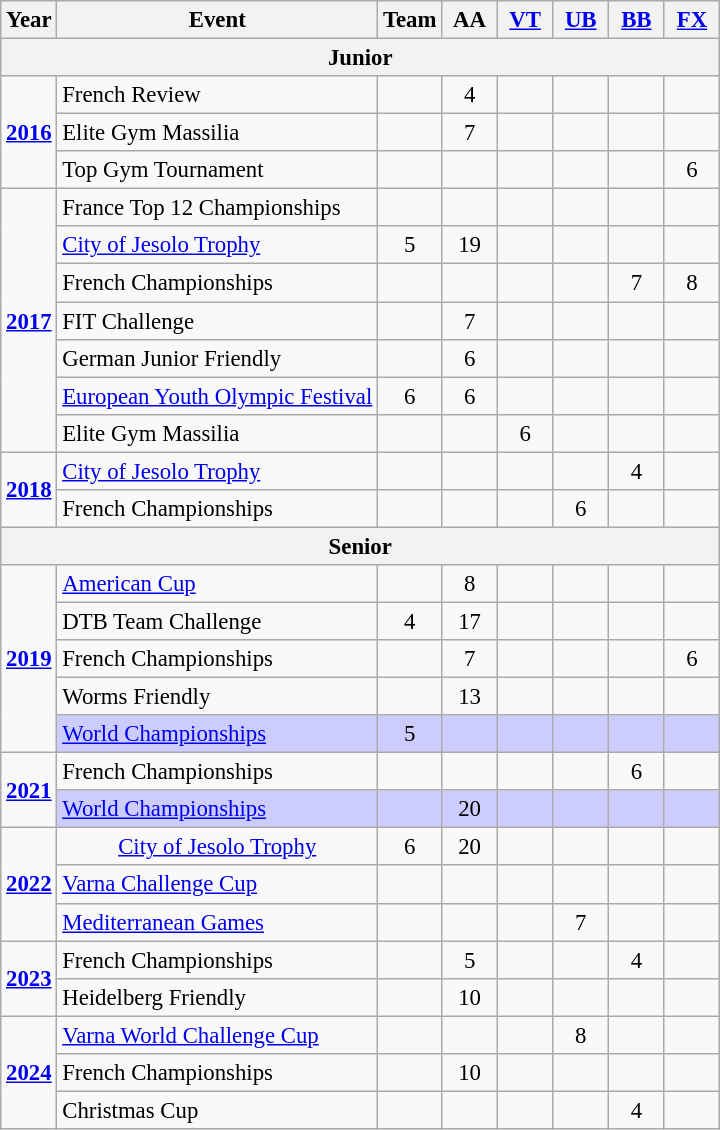<table class="wikitable" style="text-align:center; font-size:95%;">
<tr>
<th align="center">Year</th>
<th align="center">Event</th>
<th style="width:30px;">Team</th>
<th style="width:30px;">AA</th>
<th style="width:30px;"><a href='#'>VT</a></th>
<th style="width:30px;"><a href='#'>UB</a></th>
<th style="width:30px;"><a href='#'>BB</a></th>
<th style="width:30px;"><a href='#'>FX</a></th>
</tr>
<tr>
<th colspan="8">Junior</th>
</tr>
<tr>
<td rowspan="3"><strong><a href='#'>2016</a></strong></td>
<td align=left>French Review</td>
<td></td>
<td>4</td>
<td></td>
<td></td>
<td></td>
<td></td>
</tr>
<tr>
<td align=left>Elite Gym Massilia</td>
<td></td>
<td>7</td>
<td></td>
<td></td>
<td></td>
<td></td>
</tr>
<tr>
<td align=left>Top Gym Tournament</td>
<td></td>
<td></td>
<td></td>
<td></td>
<td></td>
<td>6</td>
</tr>
<tr>
<td rowspan="7"><strong><a href='#'>2017</a></strong></td>
<td align=left>France Top 12 Championships</td>
<td></td>
<td></td>
<td></td>
<td></td>
<td></td>
<td></td>
</tr>
<tr>
<td align=left><a href='#'>City of Jesolo Trophy</a></td>
<td>5</td>
<td>19</td>
<td></td>
<td></td>
<td></td>
<td></td>
</tr>
<tr>
<td align=left>French Championships</td>
<td></td>
<td></td>
<td></td>
<td></td>
<td>7</td>
<td>8</td>
</tr>
<tr>
<td align=left>FIT Challenge</td>
<td></td>
<td>7</td>
<td></td>
<td></td>
<td></td>
<td></td>
</tr>
<tr>
<td align=left>German Junior Friendly</td>
<td></td>
<td>6</td>
<td></td>
<td></td>
<td></td>
<td></td>
</tr>
<tr>
<td align=left><a href='#'>European Youth Olympic Festival</a></td>
<td>6</td>
<td>6</td>
<td></td>
<td></td>
<td></td>
<td></td>
</tr>
<tr>
<td align=left>Elite Gym Massilia</td>
<td></td>
<td></td>
<td>6</td>
<td></td>
<td></td>
<td></td>
</tr>
<tr>
<td rowspan="2"><strong><a href='#'>2018</a></strong></td>
<td align=left><a href='#'>City of Jesolo Trophy</a></td>
<td></td>
<td></td>
<td></td>
<td></td>
<td>4</td>
<td></td>
</tr>
<tr>
<td align=left>French Championships</td>
<td></td>
<td></td>
<td></td>
<td>6</td>
<td></td>
<td></td>
</tr>
<tr>
<th colspan="8">Senior</th>
</tr>
<tr>
<td rowspan="5"><strong><a href='#'>2019</a></strong></td>
<td align=left><a href='#'>American Cup</a></td>
<td></td>
<td>8</td>
<td></td>
<td></td>
<td></td>
<td></td>
</tr>
<tr>
<td align=left>DTB Team Challenge</td>
<td>4</td>
<td>17</td>
<td></td>
<td></td>
<td></td>
<td></td>
</tr>
<tr>
<td align=left>French Championships</td>
<td></td>
<td>7</td>
<td></td>
<td></td>
<td></td>
<td>6</td>
</tr>
<tr>
<td align=left>Worms Friendly</td>
<td></td>
<td>13</td>
<td></td>
<td></td>
<td></td>
<td></td>
</tr>
<tr bgcolor=#CCCCFF>
<td align=left><a href='#'>World Championships</a></td>
<td>5</td>
<td></td>
<td></td>
<td></td>
<td></td>
<td></td>
</tr>
<tr>
<td rowspan="2"><strong><a href='#'>2021</a></strong></td>
<td align=left>French Championships</td>
<td></td>
<td></td>
<td></td>
<td></td>
<td>6</td>
<td></td>
</tr>
<tr bgcolor=#CCCCFF>
<td align=left><a href='#'>World Championships</a></td>
<td></td>
<td>20</td>
<td></td>
<td></td>
<td></td>
<td></td>
</tr>
<tr>
<td rowspan="3"><strong><a href='#'>2022</a></strong></td>
<td><a href='#'>City of Jesolo Trophy</a></td>
<td>6</td>
<td>20</td>
<td></td>
<td></td>
<td></td>
<td></td>
</tr>
<tr>
<td align=left><a href='#'>Varna Challenge Cup</a></td>
<td></td>
<td></td>
<td></td>
<td></td>
<td></td>
<td></td>
</tr>
<tr>
<td align=left><a href='#'>Mediterranean Games</a></td>
<td></td>
<td></td>
<td></td>
<td>7</td>
<td></td>
<td></td>
</tr>
<tr>
<td rowspan="2"><strong><a href='#'>2023</a></strong></td>
<td align=left>French Championships</td>
<td></td>
<td>5</td>
<td></td>
<td></td>
<td>4</td>
<td></td>
</tr>
<tr>
<td align=left>Heidelberg Friendly</td>
<td></td>
<td>10</td>
<td></td>
<td></td>
<td></td>
<td></td>
</tr>
<tr>
<td rowspan="3"><strong><a href='#'>2024</a></strong></td>
<td align=left><a href='#'>Varna World Challenge Cup</a></td>
<td></td>
<td></td>
<td></td>
<td>8</td>
<td></td>
<td></td>
</tr>
<tr>
<td align=left>French Championships</td>
<td></td>
<td>10</td>
<td></td>
<td></td>
<td></td>
<td></td>
</tr>
<tr>
<td align=left>Christmas Cup</td>
<td></td>
<td></td>
<td></td>
<td></td>
<td>4</td>
<td></td>
</tr>
</table>
